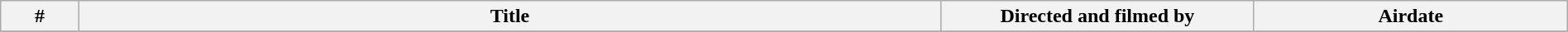<table class="wikitable plainrowheaders" width="100%">
<tr>
<th width="5%">#</th>
<th width="55%">Title</th>
<th width="20%">Directed and filmed by</th>
<th width="20%">Airdate</th>
</tr>
<tr>
</tr>
</table>
